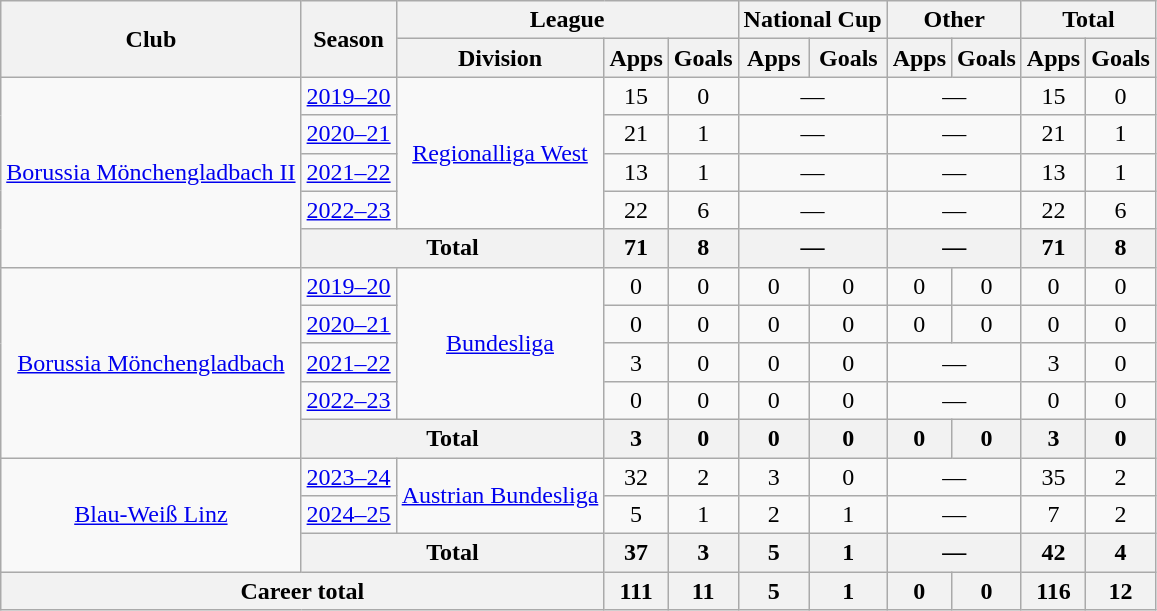<table class="wikitable" style="text-align:center">
<tr>
<th rowspan=2>Club</th>
<th rowspan=2>Season</th>
<th colspan=3>League</th>
<th colspan=2>National Cup</th>
<th colspan=2>Other</th>
<th colspan=2>Total</th>
</tr>
<tr>
<th>Division</th>
<th>Apps</th>
<th>Goals</th>
<th>Apps</th>
<th>Goals</th>
<th>Apps</th>
<th>Goals</th>
<th>Apps</th>
<th>Goals</th>
</tr>
<tr>
<td rowspan="5"><a href='#'>Borussia Mönchengladbach II</a></td>
<td><a href='#'>2019–20</a></td>
<td rowspan="4"><a href='#'>Regionalliga West</a></td>
<td>15</td>
<td>0</td>
<td colspan="2">—</td>
<td colspan="2">—</td>
<td>15</td>
<td>0</td>
</tr>
<tr>
<td><a href='#'>2020–21</a></td>
<td>21</td>
<td>1</td>
<td colspan="2">—</td>
<td colspan="2">—</td>
<td>21</td>
<td>1</td>
</tr>
<tr>
<td><a href='#'>2021–22</a></td>
<td>13</td>
<td>1</td>
<td colspan="2">—</td>
<td colspan="2">—</td>
<td>13</td>
<td>1</td>
</tr>
<tr>
<td><a href='#'>2022–23</a></td>
<td>22</td>
<td>6</td>
<td colspan="2">—</td>
<td colspan="2">—</td>
<td>22</td>
<td>6</td>
</tr>
<tr>
<th colspan="2">Total</th>
<th>71</th>
<th>8</th>
<th colspan="2">—</th>
<th colspan="2">—</th>
<th>71</th>
<th>8</th>
</tr>
<tr>
<td rowspan="5"><a href='#'>Borussia Mönchengladbach</a></td>
<td><a href='#'>2019–20</a></td>
<td rowspan="4"><a href='#'>Bundesliga</a></td>
<td>0</td>
<td>0</td>
<td>0</td>
<td>0</td>
<td>0</td>
<td>0</td>
<td>0</td>
<td>0</td>
</tr>
<tr>
<td><a href='#'>2020–21</a></td>
<td>0</td>
<td>0</td>
<td>0</td>
<td>0</td>
<td>0</td>
<td>0</td>
<td>0</td>
<td>0</td>
</tr>
<tr>
<td><a href='#'>2021–22</a></td>
<td>3</td>
<td>0</td>
<td>0</td>
<td>0</td>
<td colspan="2">—</td>
<td>3</td>
<td>0</td>
</tr>
<tr>
<td><a href='#'>2022–23</a></td>
<td>0</td>
<td>0</td>
<td>0</td>
<td>0</td>
<td colspan="2">—</td>
<td>0</td>
<td>0</td>
</tr>
<tr>
<th colspan="2">Total</th>
<th>3</th>
<th>0</th>
<th>0</th>
<th>0</th>
<th>0</th>
<th>0</th>
<th>3</th>
<th>0</th>
</tr>
<tr>
<td rowspan="3"><a href='#'>Blau-Weiß Linz</a></td>
<td><a href='#'>2023–24</a></td>
<td rowspan="2"><a href='#'>Austrian Bundesliga</a></td>
<td>32</td>
<td>2</td>
<td>3</td>
<td>0</td>
<td colspan="2">—</td>
<td>35</td>
<td>2</td>
</tr>
<tr>
<td><a href='#'>2024–25</a></td>
<td>5</td>
<td>1</td>
<td>2</td>
<td>1</td>
<td colspan="2">—</td>
<td>7</td>
<td>2</td>
</tr>
<tr>
<th colspan="2">Total</th>
<th>37</th>
<th>3</th>
<th>5</th>
<th>1</th>
<th colspan="2">—</th>
<th>42</th>
<th>4</th>
</tr>
<tr>
<th colspan=3>Career total</th>
<th>111</th>
<th>11</th>
<th>5</th>
<th>1</th>
<th>0</th>
<th>0</th>
<th>116</th>
<th>12</th>
</tr>
</table>
